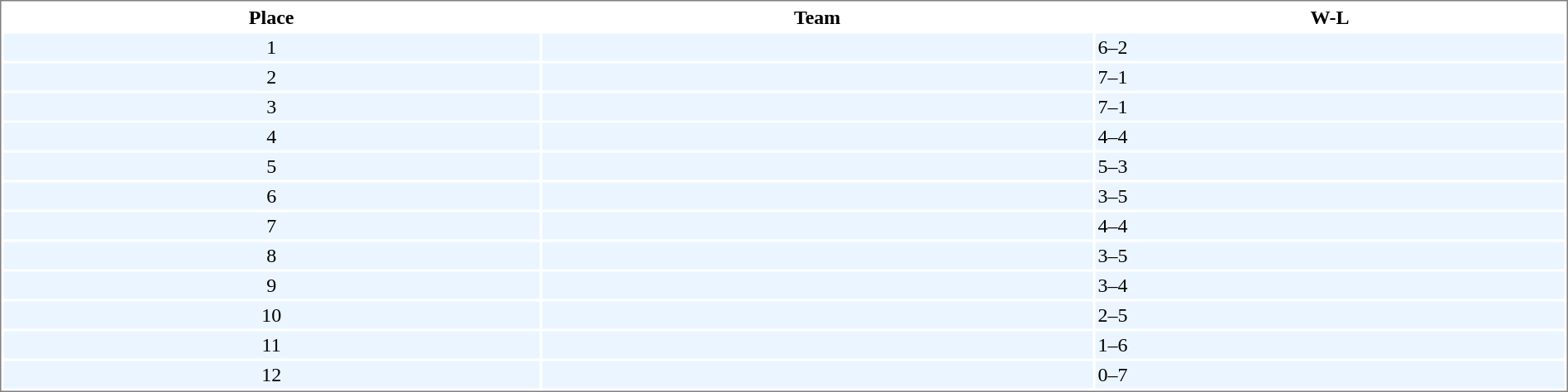<table style="border-style:solid;border-width:1px;border-color:#808080;background-color:#FFFFFF" cellspacing="2" cellpadding="2"; width="100%"">
<tr>
<th>Place</th>
<th>Team</th>
<th>W-L</th>
</tr>
<tr bgcolor=#EBF5FF>
<td align="center">1</td>
<td></td>
<td>6–2</td>
</tr>
<tr bgcolor=#EBF5FF>
<td align="center">2</td>
<td></td>
<td>7–1</td>
</tr>
<tr bgcolor=#EBF5FF>
<td align="center">3</td>
<td></td>
<td>7–1</td>
</tr>
<tr bgcolor=#EBF5FF>
<td align="center">4</td>
<td></td>
<td>4–4</td>
</tr>
<tr bgcolor=#EBF5FF>
<td align="center">5</td>
<td></td>
<td>5–3</td>
</tr>
<tr bgcolor=#EBF5FF>
<td align="center">6</td>
<td></td>
<td>3–5</td>
</tr>
<tr bgcolor=#EBF5FF>
<td align="center">7</td>
<td></td>
<td>4–4</td>
</tr>
<tr bgcolor=#EBF5FF>
<td align="center">8</td>
<td></td>
<td>3–5</td>
</tr>
<tr bgcolor=#EBF5FF>
<td align="center">9</td>
<td></td>
<td>3–4</td>
</tr>
<tr bgcolor=#EBF5FF>
<td align="center">10</td>
<td></td>
<td>2–5</td>
</tr>
<tr bgcolor=#EBF5FF>
<td align="center">11</td>
<td></td>
<td>1–6</td>
</tr>
<tr bgcolor=#EBF5FF>
<td align="center">12</td>
<td></td>
<td>0–7</td>
</tr>
</table>
